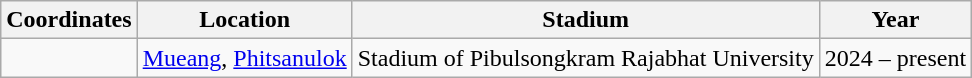<table class="wikitable sortable">
<tr>
<th>Coordinates</th>
<th>Location</th>
<th>Stadium</th>
<th>Year</th>
</tr>
<tr>
<td></td>
<td><a href='#'>Mueang</a>, <a href='#'>Phitsanulok</a></td>
<td>Stadium of Pibulsongkram Rajabhat University</td>
<td>2024 – present</td>
</tr>
</table>
